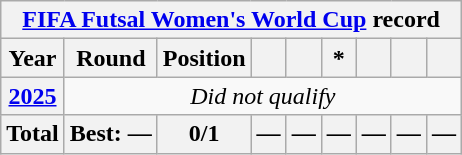<table class="wikitable" style="text-align: center;">
<tr>
<th colspan="9"><a href='#'>FIFA Futsal Women's World Cup</a> record</th>
</tr>
<tr>
<th>Year</th>
<th>Round</th>
<th>Position</th>
<th></th>
<th></th>
<th>*</th>
<th></th>
<th></th>
<th></th>
</tr>
<tr>
<th> <a href='#'>2025</a></th>
<td colspan="8"><em>Did not qualify</em></td>
</tr>
<tr>
<th>Total</th>
<th>Best: —</th>
<th>0/1</th>
<th>—</th>
<th>—</th>
<th>—</th>
<th>—</th>
<th>—</th>
<th>—</th>
</tr>
</table>
